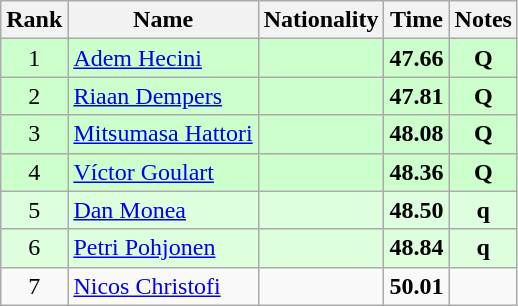<table class="wikitable sortable" style="text-align:center">
<tr>
<th>Rank</th>
<th>Name</th>
<th>Nationality</th>
<th>Time</th>
<th>Notes</th>
</tr>
<tr bgcolor=ccffcc>
<td>1</td>
<td align=left><a href='#'>Adem Hecini</a></td>
<td align=left></td>
<td><strong>47.66</strong></td>
<td><strong>Q</strong></td>
</tr>
<tr bgcolor=ccffcc>
<td>2</td>
<td align=left><a href='#'>Riaan Dempers</a></td>
<td align=left></td>
<td><strong>47.81</strong></td>
<td><strong>Q</strong></td>
</tr>
<tr bgcolor=ccffcc>
<td>3</td>
<td align=left><a href='#'>Mitsumasa Hattori</a></td>
<td align=left></td>
<td><strong>48.08</strong></td>
<td><strong>Q</strong></td>
</tr>
<tr bgcolor=ccffcc>
<td>4</td>
<td align=left><a href='#'>Víctor Goulart</a></td>
<td align=left></td>
<td><strong>48.36</strong></td>
<td><strong>Q</strong></td>
</tr>
<tr bgcolor=ddffdd>
<td>5</td>
<td align=left><a href='#'>Dan Monea</a></td>
<td align=left></td>
<td><strong>48.50</strong></td>
<td><strong>q</strong></td>
</tr>
<tr bgcolor=ddffdd>
<td>6</td>
<td align=left><a href='#'>Petri Pohjonen</a></td>
<td align=left></td>
<td><strong>48.84</strong></td>
<td><strong>q</strong></td>
</tr>
<tr>
<td>7</td>
<td align=left><a href='#'>Nicos Christofi</a></td>
<td align=left></td>
<td><strong>50.01</strong></td>
<td></td>
</tr>
</table>
